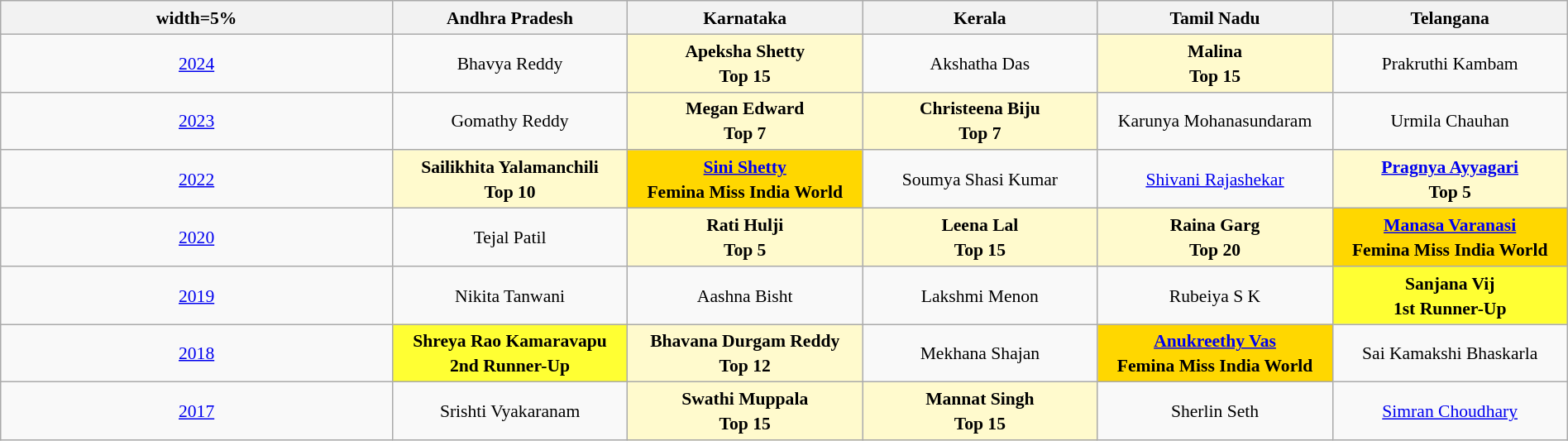<table class="wikitable" style="text-align:center; line-height:20px; font-size:90%; width:100%;">
<tr>
<th>width=5%</th>
<th width=15%>Andhra Pradesh</th>
<th width=15%>Karnataka</th>
<th width=15%>Kerala</th>
<th width=15%>Tamil Nadu</th>
<th width=15%>Telangana</th>
</tr>
<tr>
<td><a href='#'>2024</a></td>
<td>Bhavya Reddy</td>
<td style="background:#FFFACD;"><strong>Apeksha Shetty<br>Top 15</strong></td>
<td>Akshatha Das</td>
<td style="background:#FFFACD;"><strong>Malina<br>Top 15</strong></td>
<td>Prakruthi Kambam</td>
</tr>
<tr>
<td align="center"><a href='#'>2023</a></td>
<td align="center">Gomathy Reddy</td>
<td align="center" style="background:#FFFACD;"><strong>Megan Edward<br>Top 7</strong></td>
<td align="center" style="background:#FFFACD;"><strong>Christeena Biju<br>Top 7</strong></td>
<td align="center">Karunya Mohanasundaram</td>
<td align="center">Urmila Chauhan</td>
</tr>
<tr>
<td align="center"><a href='#'>2022</a></td>
<td align="center" style="background:#FFFACD;"><strong>Sailikhita Yalamanchili<br>Top 10</strong></td>
<td align="center" style="background:gold;"><strong><a href='#'>Sini Shetty</a><br>Femina Miss India World</strong></td>
<td align="center">Soumya Shasi Kumar</td>
<td align="center"><a href='#'>Shivani Rajashekar</a></td>
<td align="center" style="background:#FFFACD;"><strong><a href='#'>Pragnya Ayyagari</a><br>Top 5</strong></td>
</tr>
<tr>
<td align="center"><a href='#'>2020</a></td>
<td align="center">Tejal Patil</td>
<td align="center" style="background:#FFFACD;"><strong>Rati Hulji<br>Top 5</strong></td>
<td align="center" style="background:#FFFACD;"><strong>Leena Lal<br>Top 15</strong></td>
<td align="center" style="background:#FFFACD;"><strong>Raina Garg<br>Top 20</strong></td>
<td align="center" style="background:gold;"><strong><a href='#'>Manasa Varanasi</a><br>Femina Miss India World</strong></td>
</tr>
<tr>
<td align="center"><a href='#'>2019</a></td>
<td align="center">Nikita Tanwani</td>
<td align="center">Aashna Bisht</td>
<td align="center">Lakshmi Menon</td>
<td align="center">Rubeiya S K</td>
<td align="center" style="background:#FFFF33;"><strong>Sanjana Vij<br>1st Runner-Up</strong></td>
</tr>
<tr>
<td align="center"><a href='#'>2018</a></td>
<td align="center" style="background:#FFFF33;"><strong>Shreya Rao Kamaravapu<br>2nd Runner-Up</strong></td>
<td align="center" style="background:#FFFACD;"><strong>Bhavana Durgam Reddy<br>Top 12</strong></td>
<td align="center">Mekhana Shajan</td>
<td align="center" style="background:gold;"><strong><a href='#'>Anukreethy Vas</a><br>Femina Miss India World</strong></td>
<td align="center">Sai Kamakshi Bhaskarla</td>
</tr>
<tr>
<td align="center"><a href='#'>2017</a></td>
<td align="center">Srishti Vyakaranam</td>
<td align="center" style="background:#FFFACD;"><strong>Swathi Muppala<br>Top 15</strong></td>
<td align="center" style="background:#FFFACD;"><strong>Mannat Singh<br>Top 15</strong></td>
<td align="center">Sherlin Seth</td>
<td align="center"><a href='#'>Simran Choudhary</a></td>
</tr>
</table>
